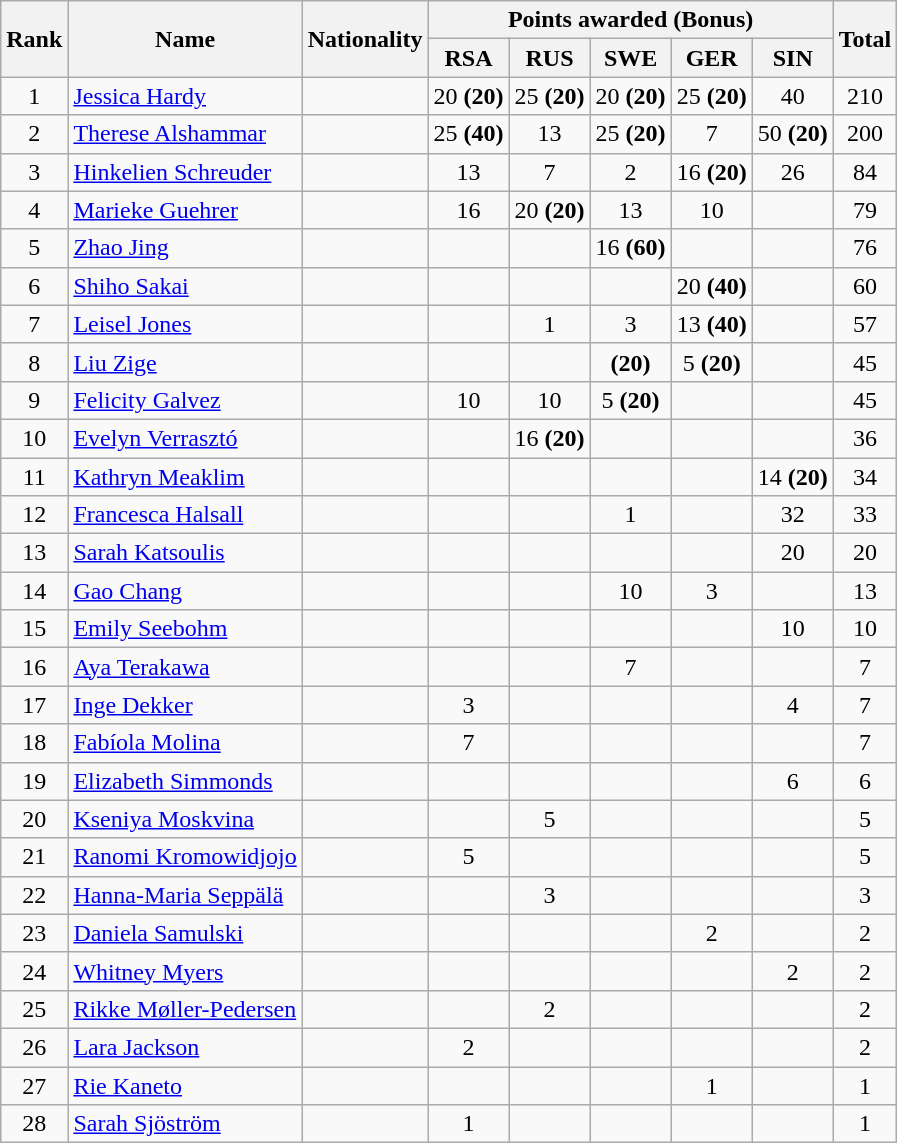<table class="wikitable" style="text-align:center;">
<tr>
<th rowspan="2">Rank</th>
<th rowspan="2">Name</th>
<th rowspan="2">Nationality</th>
<th colspan="5">Points awarded (Bonus)</th>
<th rowspan="2">Total</th>
</tr>
<tr>
<th>RSA</th>
<th>RUS</th>
<th>SWE</th>
<th>GER</th>
<th>SIN</th>
</tr>
<tr>
<td>1</td>
<td align="left"><a href='#'>Jessica Hardy</a></td>
<td align="left"></td>
<td>20 <strong>(20)</strong></td>
<td>25 <strong>(20)</strong></td>
<td>20 <strong>(20)</strong></td>
<td>25 <strong>(20)</strong></td>
<td>40</td>
<td>210</td>
</tr>
<tr>
<td>2</td>
<td align="left"><a href='#'>Therese Alshammar</a></td>
<td align="left"></td>
<td>25 <strong>(40)</strong></td>
<td>13</td>
<td>25 <strong>(20)</strong></td>
<td>7</td>
<td>50 <strong>(20)</strong></td>
<td>200</td>
</tr>
<tr>
<td>3</td>
<td align="left"><a href='#'>Hinkelien Schreuder</a></td>
<td align="left"></td>
<td>13</td>
<td>7</td>
<td>2</td>
<td>16 <strong>(20)</strong></td>
<td>26</td>
<td>84</td>
</tr>
<tr>
<td>4</td>
<td align="left"><a href='#'>Marieke Guehrer</a></td>
<td align="left"></td>
<td>16</td>
<td>20 <strong>(20)</strong></td>
<td>13</td>
<td>10</td>
<td></td>
<td>79</td>
</tr>
<tr>
<td>5</td>
<td align="left"><a href='#'>Zhao Jing</a></td>
<td align="left"></td>
<td></td>
<td></td>
<td>16 <strong>(60)</strong></td>
<td></td>
<td></td>
<td>76</td>
</tr>
<tr>
<td>6</td>
<td align="left"><a href='#'>Shiho Sakai</a></td>
<td align="left"></td>
<td></td>
<td></td>
<td></td>
<td>20 <strong>(40)</strong></td>
<td></td>
<td>60</td>
</tr>
<tr>
<td>7</td>
<td align="left"><a href='#'>Leisel Jones</a></td>
<td align="left"></td>
<td></td>
<td>1</td>
<td>3</td>
<td>13 <strong>(40)</strong></td>
<td></td>
<td>57</td>
</tr>
<tr>
<td>8</td>
<td align="left"><a href='#'>Liu Zige</a></td>
<td align="left"></td>
<td></td>
<td></td>
<td><strong>(20)</strong></td>
<td>5 <strong>(20)</strong></td>
<td></td>
<td>45</td>
</tr>
<tr>
<td>9</td>
<td align="left"><a href='#'>Felicity Galvez</a></td>
<td align="left"></td>
<td>10</td>
<td>10</td>
<td>5 <strong>(20)</strong></td>
<td></td>
<td></td>
<td>45</td>
</tr>
<tr>
<td>10</td>
<td align="left"><a href='#'>Evelyn Verrasztó</a></td>
<td align="left"></td>
<td></td>
<td>16 <strong>(20)</strong></td>
<td></td>
<td></td>
<td></td>
<td>36</td>
</tr>
<tr>
<td>11</td>
<td align="left"><a href='#'>Kathryn Meaklim</a></td>
<td align="left"></td>
<td></td>
<td></td>
<td></td>
<td></td>
<td>14 <strong>(20)</strong></td>
<td>34</td>
</tr>
<tr>
<td>12</td>
<td align="left"><a href='#'>Francesca Halsall</a></td>
<td align="left"></td>
<td></td>
<td></td>
<td>1</td>
<td></td>
<td>32</td>
<td>33</td>
</tr>
<tr>
<td>13</td>
<td align="left"><a href='#'>Sarah Katsoulis</a></td>
<td align="left"></td>
<td></td>
<td></td>
<td></td>
<td></td>
<td>20</td>
<td>20</td>
</tr>
<tr>
<td>14</td>
<td align="left"><a href='#'>Gao Chang</a></td>
<td align="left"></td>
<td></td>
<td></td>
<td>10</td>
<td>3</td>
<td></td>
<td>13</td>
</tr>
<tr>
<td>15</td>
<td align="left"><a href='#'>Emily Seebohm</a></td>
<td align="left"></td>
<td></td>
<td></td>
<td></td>
<td></td>
<td>10</td>
<td>10</td>
</tr>
<tr>
<td>16</td>
<td align="left"><a href='#'>Aya Terakawa</a></td>
<td align="left"></td>
<td></td>
<td></td>
<td>7</td>
<td></td>
<td></td>
<td>7</td>
</tr>
<tr>
<td>17</td>
<td align="left"><a href='#'>Inge Dekker</a></td>
<td align="left"></td>
<td>3</td>
<td></td>
<td></td>
<td></td>
<td>4</td>
<td>7</td>
</tr>
<tr>
<td>18</td>
<td align="left"><a href='#'>Fabíola Molina</a></td>
<td align="left"></td>
<td>7</td>
<td></td>
<td></td>
<td></td>
<td></td>
<td>7</td>
</tr>
<tr>
<td>19</td>
<td align="left"><a href='#'>Elizabeth Simmonds</a></td>
<td align="left"></td>
<td></td>
<td></td>
<td></td>
<td></td>
<td>6</td>
<td>6</td>
</tr>
<tr>
<td>20</td>
<td align="left"><a href='#'>Kseniya Moskvina</a></td>
<td align="left"></td>
<td></td>
<td>5</td>
<td></td>
<td></td>
<td></td>
<td>5</td>
</tr>
<tr>
<td>21</td>
<td align="left"><a href='#'>Ranomi Kromowidjojo</a></td>
<td align="left"></td>
<td>5</td>
<td></td>
<td></td>
<td></td>
<td></td>
<td>5</td>
</tr>
<tr>
<td>22</td>
<td align="left"><a href='#'>Hanna-Maria Seppälä</a></td>
<td align="left"></td>
<td></td>
<td>3</td>
<td></td>
<td></td>
<td></td>
<td>3</td>
</tr>
<tr>
<td>23</td>
<td align="left"><a href='#'>Daniela Samulski</a></td>
<td align="left"></td>
<td></td>
<td></td>
<td></td>
<td>2</td>
<td></td>
<td>2</td>
</tr>
<tr>
<td>24</td>
<td align="left"><a href='#'>Whitney Myers</a></td>
<td align="left"></td>
<td></td>
<td></td>
<td></td>
<td></td>
<td>2</td>
<td>2</td>
</tr>
<tr>
<td>25</td>
<td align="left"><a href='#'>Rikke Møller-Pedersen</a></td>
<td align="left"></td>
<td></td>
<td>2</td>
<td></td>
<td></td>
<td></td>
<td>2</td>
</tr>
<tr>
<td>26</td>
<td align="left"><a href='#'>Lara Jackson</a></td>
<td align="left"></td>
<td>2</td>
<td></td>
<td></td>
<td></td>
<td></td>
<td>2</td>
</tr>
<tr>
<td>27</td>
<td align="left"><a href='#'>Rie Kaneto</a></td>
<td align="left"></td>
<td></td>
<td></td>
<td></td>
<td>1</td>
<td></td>
<td>1</td>
</tr>
<tr>
<td>28</td>
<td align="left"><a href='#'>Sarah Sjöström</a></td>
<td align="left"></td>
<td>1</td>
<td></td>
<td></td>
<td></td>
<td></td>
<td>1</td>
</tr>
</table>
